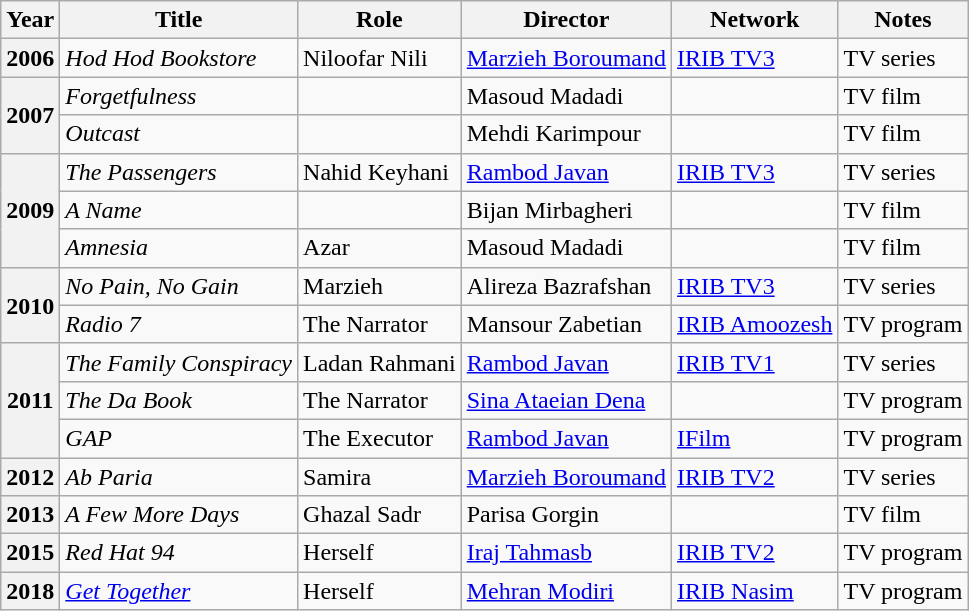<table class="wikitable plainrowheaders sortable"  style=font-size:100%>
<tr>
<th scope="col">Year</th>
<th scope="col">Title</th>
<th scope="col">Role</th>
<th scope="col">Director</th>
<th scope="col" class="unsortable">Network</th>
<th scope="col" class="unsortable">Notes</th>
</tr>
<tr>
<th scope=row>2006</th>
<td><em>Hod Hod Bookstore</em></td>
<td>Niloofar Nili</td>
<td><a href='#'>Marzieh Boroumand</a></td>
<td><a href='#'>IRIB TV3</a></td>
<td>TV series</td>
</tr>
<tr>
<th scope=row rowspan="2">2007</th>
<td><em>Forgetfulness</em></td>
<td></td>
<td>Masoud Madadi</td>
<td></td>
<td>TV film</td>
</tr>
<tr>
<td><em>Outcast</em></td>
<td></td>
<td>Mehdi Karimpour</td>
<td></td>
<td>TV film</td>
</tr>
<tr>
<th scope=row rowspan="3">2009</th>
<td><em>The Passengers</em></td>
<td>Nahid Keyhani</td>
<td><a href='#'>Rambod Javan</a></td>
<td><a href='#'>IRIB TV3</a></td>
<td>TV series</td>
</tr>
<tr>
<td><em>A Name</em></td>
<td></td>
<td>Bijan Mirbagheri</td>
<td></td>
<td>TV film</td>
</tr>
<tr>
<td><em>Amnesia</em></td>
<td>Azar</td>
<td>Masoud Madadi</td>
<td></td>
<td>TV film</td>
</tr>
<tr>
<th scope=row rowspan="2">2010</th>
<td><em>No Pain, No Gain</em></td>
<td>Marzieh</td>
<td>Alireza Bazrafshan</td>
<td><a href='#'>IRIB TV3</a></td>
<td>TV series</td>
</tr>
<tr>
<td><em>Radio 7</em></td>
<td>The Narrator</td>
<td>Mansour Zabetian</td>
<td><a href='#'>IRIB Amoozesh</a></td>
<td>TV program</td>
</tr>
<tr>
<th scope=row rowspan="3">2011</th>
<td><em>The Family Conspiracy</em></td>
<td>Ladan Rahmani</td>
<td><a href='#'>Rambod Javan</a></td>
<td><a href='#'>IRIB TV1</a></td>
<td>TV series</td>
</tr>
<tr>
<td><em>The Da Book</em></td>
<td>The Narrator</td>
<td><a href='#'>Sina Ataeian Dena</a></td>
<td></td>
<td>TV program</td>
</tr>
<tr>
<td><em>GAP</em></td>
<td>The Executor</td>
<td><a href='#'>Rambod Javan</a></td>
<td><a href='#'>IFilm</a></td>
<td>TV program</td>
</tr>
<tr>
<th scope=row>2012</th>
<td><em>Ab Paria</em></td>
<td>Samira</td>
<td><a href='#'>Marzieh Boroumand</a></td>
<td><a href='#'>IRIB TV2</a></td>
<td>TV series</td>
</tr>
<tr>
<th scope=row>2013</th>
<td><em>A Few More Days</em></td>
<td>Ghazal Sadr</td>
<td>Parisa Gorgin</td>
<td></td>
<td>TV film</td>
</tr>
<tr>
<th scope=row>2015</th>
<td><em>Red Hat 94</em></td>
<td>Herself</td>
<td><a href='#'>Iraj Tahmasb</a></td>
<td><a href='#'>IRIB TV2</a></td>
<td>TV program</td>
</tr>
<tr>
<th scope=row>2018</th>
<td><em><a href='#'>Get Together</a></em></td>
<td>Herself</td>
<td><a href='#'>Mehran Modiri</a></td>
<td><a href='#'>IRIB Nasim</a></td>
<td>TV program</td>
</tr>
</table>
